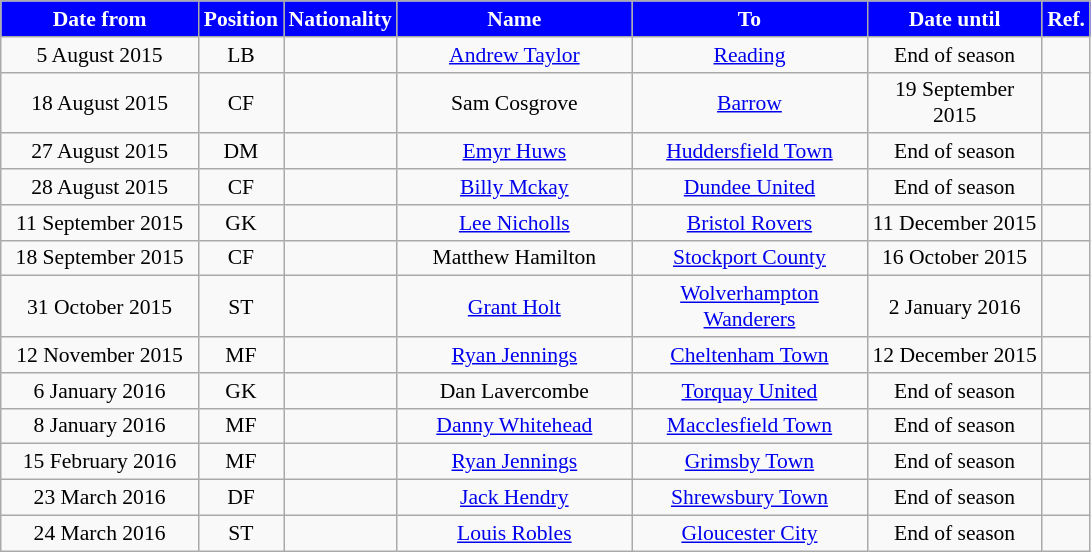<table class="wikitable"  style="text-align:center; font-size:90%; ">
<tr>
<th style="background:#0000FF; color:#FFFFFF; width:125px;">Date from</th>
<th style="background:#0000FF; color:#FFFFFF; width:50px;">Position</th>
<th style="background:#0000FF; color:#FFFFFF; width:50px;">Nationality</th>
<th style="background:#0000FF; color:#FFFFFF; width:150px;">Name</th>
<th style="background:#0000FF; color:#FFFFFF; width:150px;">To</th>
<th style="background:#0000FF; color:#FFFFFF; width:110px;">Date until</th>
<th style="background:#0000FF; color:#FFFFFF; width:25px;">Ref.</th>
</tr>
<tr>
<td>5 August 2015</td>
<td>LB</td>
<td></td>
<td><a href='#'>Andrew Taylor</a></td>
<td><a href='#'>Reading</a></td>
<td>End of season</td>
<td></td>
</tr>
<tr>
<td>18 August 2015</td>
<td>CF</td>
<td></td>
<td>Sam Cosgrove</td>
<td><a href='#'>Barrow</a></td>
<td>19 September 2015</td>
<td></td>
</tr>
<tr>
<td>27 August 2015</td>
<td>DM</td>
<td></td>
<td><a href='#'>Emyr Huws</a></td>
<td><a href='#'>Huddersfield Town</a></td>
<td>End of season</td>
<td></td>
</tr>
<tr>
<td>28 August 2015</td>
<td>CF</td>
<td></td>
<td><a href='#'>Billy Mckay</a></td>
<td><a href='#'>Dundee United</a></td>
<td>End of season</td>
<td></td>
</tr>
<tr>
<td>11 September 2015</td>
<td>GK</td>
<td></td>
<td><a href='#'>Lee Nicholls</a></td>
<td><a href='#'>Bristol Rovers</a></td>
<td>11 December 2015</td>
<td></td>
</tr>
<tr>
<td>18 September 2015</td>
<td>CF</td>
<td></td>
<td>Matthew Hamilton</td>
<td><a href='#'>Stockport County</a></td>
<td>16 October 2015</td>
<td></td>
</tr>
<tr>
<td>31 October 2015</td>
<td>ST</td>
<td></td>
<td><a href='#'>Grant Holt</a></td>
<td><a href='#'>Wolverhampton Wanderers</a></td>
<td>2 January 2016</td>
<td></td>
</tr>
<tr>
<td>12 November 2015</td>
<td>MF</td>
<td></td>
<td><a href='#'>Ryan Jennings</a></td>
<td><a href='#'>Cheltenham Town</a></td>
<td>12 December 2015</td>
<td></td>
</tr>
<tr>
<td>6 January 2016</td>
<td>GK</td>
<td></td>
<td>Dan Lavercombe</td>
<td><a href='#'>Torquay United</a></td>
<td>End of season</td>
<td></td>
</tr>
<tr>
<td>8 January 2016</td>
<td>MF</td>
<td></td>
<td><a href='#'>Danny Whitehead</a></td>
<td><a href='#'>Macclesfield Town</a></td>
<td>End of season</td>
<td></td>
</tr>
<tr>
<td>15 February 2016</td>
<td>MF</td>
<td></td>
<td><a href='#'>Ryan Jennings</a></td>
<td><a href='#'>Grimsby Town</a></td>
<td>End of season</td>
<td></td>
</tr>
<tr>
<td>23 March 2016</td>
<td>DF</td>
<td></td>
<td><a href='#'>Jack Hendry</a></td>
<td><a href='#'>Shrewsbury Town</a></td>
<td>End of season</td>
<td></td>
</tr>
<tr>
<td>24 March 2016</td>
<td>ST</td>
<td></td>
<td><a href='#'>Louis Robles</a></td>
<td><a href='#'>Gloucester City</a></td>
<td>End of season</td>
<td></td>
</tr>
</table>
